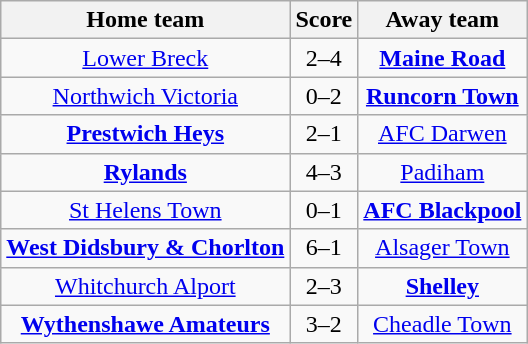<table class="wikitable" style="text-align: center">
<tr>
<th>Home team</th>
<th>Score</th>
<th>Away team</th>
</tr>
<tr>
<td><a href='#'>Lower Breck</a></td>
<td>2–4</td>
<td><strong><a href='#'>Maine Road</a></strong></td>
</tr>
<tr>
<td><a href='#'>Northwich Victoria</a></td>
<td>0–2</td>
<td><strong><a href='#'>Runcorn Town</a></strong></td>
</tr>
<tr>
<td><strong><a href='#'>Prestwich Heys</a></strong></td>
<td>2–1</td>
<td><a href='#'>AFC Darwen</a></td>
</tr>
<tr>
<td><strong><a href='#'>Rylands</a></strong></td>
<td>4–3</td>
<td><a href='#'>Padiham</a></td>
</tr>
<tr>
<td><a href='#'>St Helens Town</a></td>
<td>0–1</td>
<td><strong><a href='#'>AFC Blackpool</a></strong></td>
</tr>
<tr>
<td><strong><a href='#'>West Didsbury & Chorlton</a></strong></td>
<td>6–1</td>
<td><a href='#'>Alsager Town</a></td>
</tr>
<tr>
<td><a href='#'>Whitchurch Alport</a></td>
<td>2–3</td>
<td><strong><a href='#'>Shelley</a></strong></td>
</tr>
<tr>
<td><strong><a href='#'>Wythenshawe Amateurs</a></strong></td>
<td>3–2</td>
<td><a href='#'>Cheadle Town</a></td>
</tr>
</table>
